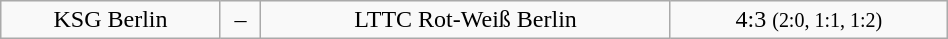<table class="wikitable" width="50%">
<tr align="center">
<td>KSG Berlin</td>
<td>–</td>
<td>LTTC Rot-Weiß Berlin</td>
<td>4:3 <small>(2:0, 1:1, 1:2)</small></td>
</tr>
</table>
